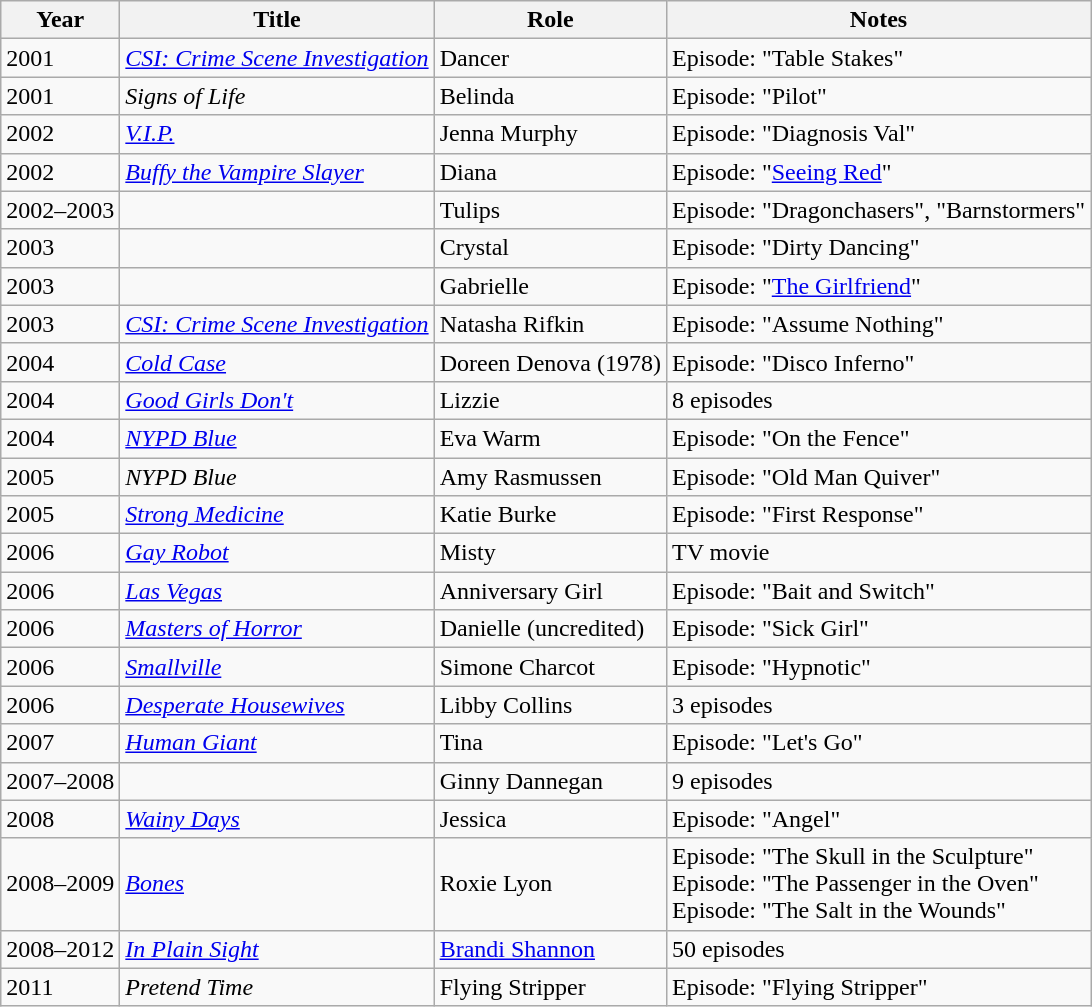<table class="wikitable sortable">
<tr>
<th>Year</th>
<th>Title</th>
<th>Role</th>
<th class="unsortable">Notes</th>
</tr>
<tr>
<td>2001</td>
<td><em><a href='#'>CSI: Crime Scene Investigation</a></em></td>
<td>Dancer</td>
<td>Episode: "Table Stakes"</td>
</tr>
<tr>
<td>2001</td>
<td><em>Signs of Life</em></td>
<td>Belinda</td>
<td>Episode: "Pilot"</td>
</tr>
<tr>
<td>2002</td>
<td><em><a href='#'>V.I.P.</a></em></td>
<td>Jenna Murphy</td>
<td>Episode: "Diagnosis Val"</td>
</tr>
<tr>
<td>2002</td>
<td><em><a href='#'>Buffy the Vampire Slayer</a></em></td>
<td>Diana</td>
<td>Episode: "<a href='#'>Seeing Red</a>"</td>
</tr>
<tr>
<td>2002–2003</td>
<td><em></em></td>
<td>Tulips</td>
<td>Episode: "Dragonchasers", "Barnstormers"</td>
</tr>
<tr>
<td>2003</td>
<td><em></em></td>
<td>Crystal</td>
<td>Episode: "Dirty Dancing"</td>
</tr>
<tr>
<td>2003</td>
<td><em></em></td>
<td>Gabrielle</td>
<td>Episode: "<a href='#'>The Girlfriend</a>"</td>
</tr>
<tr>
<td>2003</td>
<td><em><a href='#'>CSI: Crime Scene Investigation</a></em></td>
<td>Natasha Rifkin</td>
<td>Episode: "Assume Nothing"</td>
</tr>
<tr>
<td>2004</td>
<td><em><a href='#'>Cold Case</a></em></td>
<td>Doreen Denova (1978)</td>
<td>Episode: "Disco Inferno"</td>
</tr>
<tr>
<td>2004</td>
<td><em><a href='#'>Good Girls Don't</a></em></td>
<td>Lizzie</td>
<td>8 episodes</td>
</tr>
<tr>
<td>2004</td>
<td><em><a href='#'>NYPD Blue</a></em></td>
<td>Eva Warm</td>
<td>Episode: "On the Fence"</td>
</tr>
<tr>
<td>2005</td>
<td><em>NYPD Blue</em></td>
<td>Amy Rasmussen</td>
<td>Episode: "Old Man Quiver"</td>
</tr>
<tr>
<td>2005</td>
<td><em><a href='#'>Strong Medicine</a></em></td>
<td>Katie Burke</td>
<td>Episode: "First Response"</td>
</tr>
<tr>
<td>2006</td>
<td><em><a href='#'>Gay Robot</a></em></td>
<td>Misty</td>
<td>TV movie</td>
</tr>
<tr>
<td>2006</td>
<td><em><a href='#'>Las Vegas</a></em></td>
<td>Anniversary Girl</td>
<td>Episode: "Bait and Switch"</td>
</tr>
<tr>
<td>2006</td>
<td><em><a href='#'>Masters of Horror</a></em></td>
<td>Danielle (uncredited)</td>
<td>Episode: "Sick Girl"</td>
</tr>
<tr>
<td>2006</td>
<td><em><a href='#'>Smallville</a></em></td>
<td>Simone Charcot</td>
<td>Episode: "Hypnotic"</td>
</tr>
<tr>
<td>2006</td>
<td><em><a href='#'>Desperate Housewives</a></em></td>
<td>Libby Collins</td>
<td>3 episodes</td>
</tr>
<tr>
<td>2007</td>
<td><em><a href='#'>Human Giant</a></em></td>
<td>Tina</td>
<td>Episode: "Let's Go"</td>
</tr>
<tr>
<td>2007–2008</td>
<td><em></em></td>
<td>Ginny Dannegan</td>
<td>9 episodes</td>
</tr>
<tr>
<td>2008</td>
<td><em><a href='#'>Wainy Days</a></em></td>
<td>Jessica</td>
<td>Episode: "Angel"</td>
</tr>
<tr>
<td>2008–2009</td>
<td><em><a href='#'>Bones</a></em></td>
<td>Roxie Lyon</td>
<td>Episode: "The Skull in the Sculpture"<br>Episode: "The Passenger in the Oven"<br>Episode: "The Salt in the Wounds"</td>
</tr>
<tr>
<td>2008–2012</td>
<td><em><a href='#'>In Plain Sight</a></em></td>
<td><a href='#'>Brandi Shannon</a></td>
<td>50 episodes</td>
</tr>
<tr>
<td>2011</td>
<td><em>Pretend Time</em></td>
<td>Flying Stripper</td>
<td>Episode: "Flying Stripper"</td>
</tr>
</table>
